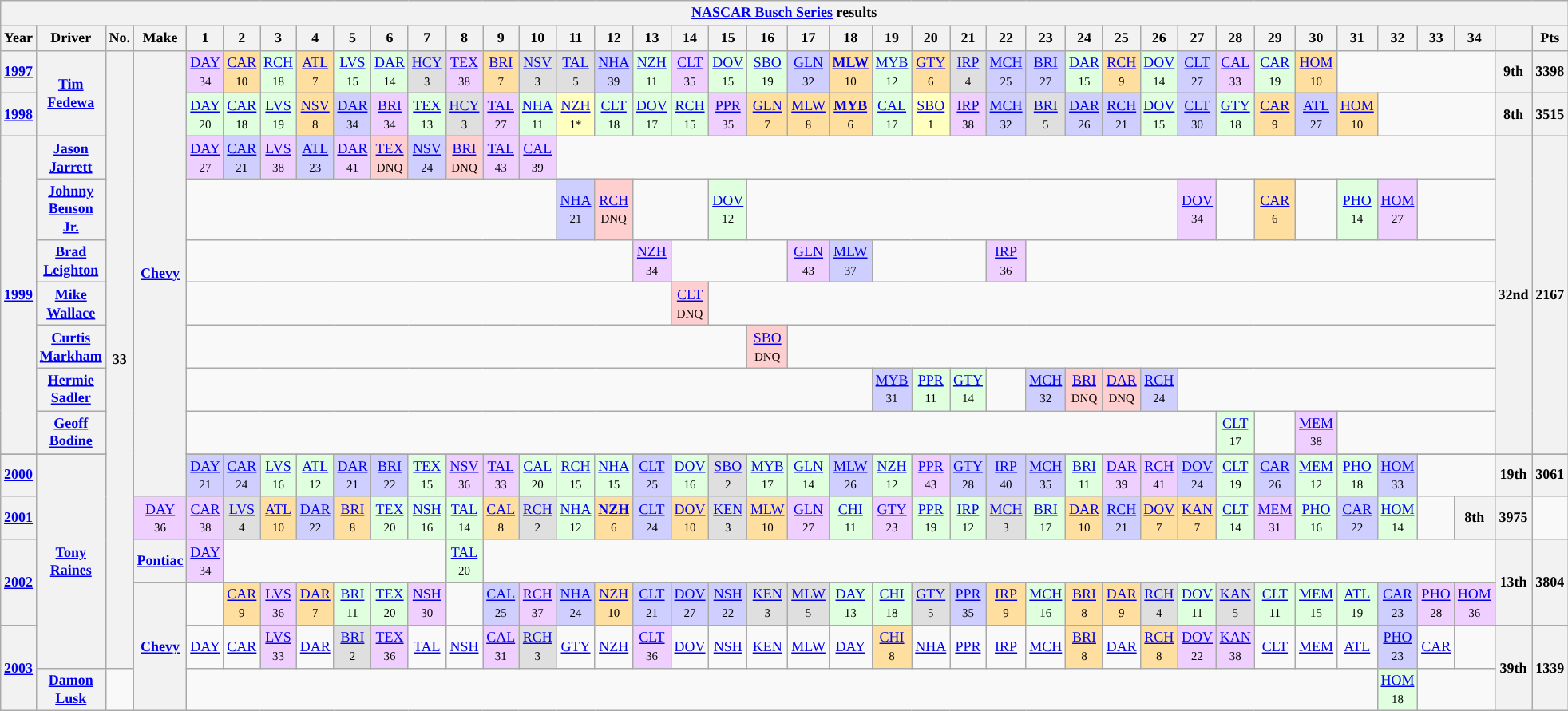<table class="wikitable" style="text-align:center; font-size:75%">
<tr>
<th colspan=42><a href='#'>NASCAR Busch Series</a> results</th>
</tr>
<tr>
<th>Year</th>
<th>Driver</th>
<th>No.</th>
<th>Make</th>
<th>1</th>
<th>2</th>
<th>3</th>
<th>4</th>
<th>5</th>
<th>6</th>
<th>7</th>
<th>8</th>
<th>9</th>
<th>10</th>
<th>11</th>
<th>12</th>
<th>13</th>
<th>14</th>
<th>15</th>
<th>16</th>
<th>17</th>
<th>18</th>
<th>19</th>
<th>20</th>
<th>21</th>
<th>22</th>
<th>23</th>
<th>24</th>
<th>25</th>
<th>26</th>
<th>27</th>
<th>28</th>
<th>29</th>
<th>30</th>
<th>31</th>
<th>32</th>
<th>33</th>
<th>34</th>
<th></th>
<th>Pts</th>
</tr>
<tr>
<th><a href='#'>1997</a></th>
<th rowspan=2><a href='#'>Tim Fedewa</a></th>
<th rowspan=15>33</th>
<th rowspan=11><a href='#'>Chevy</a></th>
<td style="background:#EFCFFF;"><a href='#'>DAY</a><br><small>34</small></td>
<td style="background:#FFDF9F;"><a href='#'>CAR</a><br><small>10</small></td>
<td style="background:#DFFFDF;"><a href='#'>RCH</a><br><small>18</small></td>
<td style="background:#FFDF9F;"><a href='#'>ATL</a><br><small>7</small></td>
<td style="background:#DFFFDF;"><a href='#'>LVS</a><br><small>15</small></td>
<td style="background:#DFFFDF;"><a href='#'>DAR</a><br><small>14</small></td>
<td style="background:#DFDFDF;"><a href='#'>HCY</a><br><small>3</small></td>
<td style="background:#EFCFFF;"><a href='#'>TEX</a><br><small>38</small></td>
<td style="background:#FFDF9F;"><a href='#'>BRI</a><br><small>7</small></td>
<td style="background:#DFDFDF;"><a href='#'>NSV</a><br><small>3</small></td>
<td style="background:#DFDFDF;"><a href='#'>TAL</a><br><small>5</small></td>
<td style="background:#CFCFFF;"><a href='#'>NHA</a><br><small>39</small></td>
<td style="background:#DFFFDF;"><a href='#'>NZH</a><br><small>11</small></td>
<td style="background:#EFCFFF;"><a href='#'>CLT</a><br><small>35</small></td>
<td style="background:#DFFFDF;"><a href='#'>DOV</a><br><small>15</small></td>
<td style="background:#DFFFDF;"><a href='#'>SBO</a><br><small>19</small></td>
<td style="background:#CFCFFF;"><a href='#'>GLN</a><br><small>32</small></td>
<td style="background:#FFDF9F;"><strong><a href='#'>MLW</a></strong><br><small>10</small></td>
<td style="background:#DFFFDF;"><a href='#'>MYB</a><br><small>12</small></td>
<td style="background:#FFDF9F;"><a href='#'>GTY</a><br><small>6</small></td>
<td style="background:#DFDFDF;"><a href='#'>IRP</a><br><small>4</small></td>
<td style="background:#CFCFFF;"><a href='#'>MCH</a><br><small>25</small></td>
<td style="background:#CFCFFF;"><a href='#'>BRI</a><br><small>27</small></td>
<td style="background:#DFFFDF;"><a href='#'>DAR</a><br><small>15</small></td>
<td style="background:#FFDF9F;"><a href='#'>RCH</a><br><small>9</small></td>
<td style="background:#DFFFDF;"><a href='#'>DOV</a><br><small>14</small></td>
<td style="background:#CFCFFF;"><a href='#'>CLT</a><br><small>27</small></td>
<td style="background:#EFCFFF;"><a href='#'>CAL</a><br><small>33</small></td>
<td style="background:#DFFFDF;"><a href='#'>CAR</a><br><small>19</small></td>
<td style="background:#FFDF9F;"><a href='#'>HOM</a><br><small>10</small></td>
<td colspan=4></td>
<th>9th</th>
<th>3398</th>
</tr>
<tr>
<th><a href='#'>1998</a></th>
<td style="background:#DFFFDF;"><a href='#'>DAY</a><br><small>20</small></td>
<td style="background:#DFFFDF;"><a href='#'>CAR</a><br><small>18</small></td>
<td style="background:#DFFFDF;"><a href='#'>LVS</a><br><small>19</small></td>
<td style="background:#FFDF9F;"><a href='#'>NSV</a><br><small>8</small></td>
<td style="background:#CFCFFF;"><a href='#'>DAR</a><br><small>34</small></td>
<td style="background:#EFCFFF;"><a href='#'>BRI</a><br><small>34</small></td>
<td style="background:#DFFFDF;"><a href='#'>TEX</a><br><small>13</small></td>
<td style="background:#DFDFDF;"><a href='#'>HCY</a><br><small>3</small></td>
<td style="background:#EFCFFF;"><a href='#'>TAL</a><br><small>27</small></td>
<td style="background:#DFFFDF;"><a href='#'>NHA</a><br><small>11</small></td>
<td style="background:#FFFFBF;"><a href='#'>NZH</a><br><small>1*</small></td>
<td style="background:#DFFFDF;"><a href='#'>CLT</a><br><small>18</small></td>
<td style="background:#DFFFDF;"><a href='#'>DOV</a><br><small>17</small></td>
<td style="background:#DFFFDF;"><a href='#'>RCH</a><br><small>15</small></td>
<td style="background:#EFCFFF;"><a href='#'>PPR</a><br><small>35</small></td>
<td style="background:#FFDF9F;"><a href='#'>GLN</a><br><small>7</small></td>
<td style="background:#FFDF9F;"><a href='#'>MLW</a><br><small>8</small></td>
<td style="background:#FFDF9F;"><strong><a href='#'>MYB</a></strong><br><small>6</small></td>
<td style="background:#DFFFDF;"><a href='#'>CAL</a><br><small>17</small></td>
<td style="background:#FFFFBF;"><a href='#'>SBO</a><br><small>1</small></td>
<td style="background:#EFCFFF;"><a href='#'>IRP</a><br><small>38</small></td>
<td style="background:#CFCFFF;"><a href='#'>MCH</a><br><small>32</small></td>
<td style="background:#DFDFDF;"><a href='#'>BRI</a><br><small>5</small></td>
<td style="background:#CFCFFF;"><a href='#'>DAR</a><br><small>26</small></td>
<td style="background:#CFCFFF;"><a href='#'>RCH</a><br><small>21</small></td>
<td style="background:#DFFFDF;"><a href='#'>DOV</a><br><small>15</small></td>
<td style="background:#CFCFFF;"><a href='#'>CLT</a><br><small>30</small></td>
<td style="background:#DFFFDF;"><a href='#'>GTY</a><br><small>18</small></td>
<td style="background:#FFDF9F;"><a href='#'>CAR</a><br><small>9</small></td>
<td style="background:#CFCFFF;"><a href='#'>ATL</a><br><small>27</small></td>
<td style="background:#FFDF9F;"><a href='#'>HOM</a><br><small>10</small></td>
<td colspan=3></td>
<th>8th</th>
<th>3515</th>
</tr>
<tr>
<th rowspan=7><a href='#'>1999</a></th>
<th><a href='#'>Jason Jarrett</a></th>
<td style="background:#EFCFFF;"><a href='#'>DAY</a><br><small>27</small></td>
<td style='background:#CFCFFF;"'><a href='#'>CAR</a><br><small>21</small></td>
<td style="background:#EFCFFF;"><a href='#'>LVS</a><br><small>38</small></td>
<td style="background:#CFCFFF;"><a href='#'>ATL</a><br><small>23</small></td>
<td style="background:#EFCFFF;"><a href='#'>DAR</a><br><small>41</small></td>
<td style="background:#FFCFCF;"><a href='#'>TEX</a><br><small>DNQ</small></td>
<td style="background:#CFCFFF;"><a href='#'>NSV</a><br><small>24</small></td>
<td style="background:#FFCFCF;"><a href='#'>BRI</a><br><small>DNQ</small></td>
<td style="background:#EFCFFF;"><a href='#'>TAL</a><br><small>43</small></td>
<td style="background:#EFCFFF;"><a href='#'>CAL</a><br><small>39</small></td>
<td colspan=24></td>
<th rowspan=7>32nd</th>
<th rowspan=7>2167</th>
</tr>
<tr>
<th><a href='#'>Johnny Benson Jr.</a></th>
<td colspan=10></td>
<td style="background:#CFCFFF;"><a href='#'>NHA</a><br><small>21</small></td>
<td style="background:#FFCFCF;"><a href='#'>RCH</a><br><small>DNQ</small></td>
<td colspan=2></td>
<td style="background:#DFFFDF;"><a href='#'>DOV</a><br><small>12</small></td>
<td colspan=11></td>
<td style="background:#EFCFFF;"><a href='#'>DOV</a><br><small>34</small></td>
<td colspan=1></td>
<td style="background:#FFDF9F;"><a href='#'>CAR</a><br><small>6</small></td>
<td colspan=1></td>
<td style="background:#DFFFDF;"><a href='#'>PHO</a><br><small>14</small></td>
<td style="background:#EFCFFF;"><a href='#'>HOM</a><br><small>27</small></td>
</tr>
<tr>
<th><a href='#'>Brad Leighton</a></th>
<td colspan=12></td>
<td style="Background:#EFCFFF;"><a href='#'>NZH</a><br><small>34</small></td>
<td colspan=3></td>
<td style="Background:#EFCFFF;"><a href='#'>GLN</a><br><small>43</small></td>
<td style="Background:#CFCFFF;"><a href='#'>MLW</a><br><small>37</small></td>
<td colspan=3></td>
<td style="Background:#EFCFFF;"><a href='#'>IRP</a><br><small>36</small></td>
<td colspan=12></td>
</tr>
<tr>
<th><a href='#'>Mike Wallace</a></th>
<td colspan=13></td>
<td style="background:#FFCFCF;"><a href='#'>CLT</a><br><small>DNQ</small></td>
<td colspan=20></td>
</tr>
<tr>
<th><a href='#'>Curtis Markham</a></th>
<td colspan=15></td>
<td style="background:#FFCFCF;"><a href='#'>SBO</a><br><small>DNQ</small></td>
<td colspan=18></td>
</tr>
<tr>
<th><a href='#'>Hermie Sadler</a></th>
<td colspan=18></td>
<td style="background:#CFCFFF;"><a href='#'>MYB</a><br><small>31</small></td>
<td style="background:#DFFFDF;"><a href='#'>PPR</a><br><small>11</small></td>
<td style="background:#DFFFDF;"><a href='#'>GTY</a><br><small>14</small></td>
<td colspan=1></td>
<td style="background:#CFCFFF;"><a href='#'>MCH</a><br><small>32</small></td>
<td style="background:#FFCFCF;"><a href='#'>BRI</a><br><small>DNQ</small></td>
<td style="background:#FFCFCF;"><a href='#'>DAR</a><br><small>DNQ</small></td>
<td style="background:#CFCFFF;"><a href='#'>RCH</a><br><small>24</small></td>
<td colspan=8></td>
</tr>
<tr>
<th><a href='#'>Geoff Bodine</a></th>
<td colspan=27></td>
<td style="background:#DFFFDF;"><a href='#'>CLT</a><br><small>17</small></td>
<td colspan=1></td>
<td style="background:#EFCFFF;"><a href='#'>MEM</a><br><small>38</small></td>
<td colspan=7></td>
</tr>
<tr>
</tr>
<tr>
<th><a href='#'>2000</a></th>
<th rowspan=5><a href='#'>Tony Raines</a></th>
<td style="background:#CFCFFF;"><a href='#'>DAY</a><br><small>21</small></td>
<td style="background:#CFCFFF;"><a href='#'>CAR</a><br><small>24</small></td>
<td style="background:#DFFFDF;"><a href='#'>LVS</a><br><small>16</small></td>
<td style="background:#DFFFDF;"><a href='#'>ATL</a><br><small>12</small></td>
<td style="background:#CFCFFF;"><a href='#'>DAR</a><br><small>21</small></td>
<td style="background:#CFCFFF;"><a href='#'>BRI</a><br><small>22</small></td>
<td style="background:#DFFFDF;"><a href='#'>TEX</a><br><small>15</small></td>
<td style="background:#EFCFFF;"><a href='#'>NSV</a><br><small>36</small></td>
<td style="background:#EFCFFF;"><a href='#'>TAL</a><br><small>33</small></td>
<td style="background:#DFFFDF;"><a href='#'>CAL</a><br><small>20</small></td>
<td style="background:#DFFFDF;"><a href='#'>RCH</a><br><small>15</small></td>
<td style="background:#DFFFDF;"><a href='#'>NHA</a><br><small>15</small></td>
<td style="background:#CFCFFF;"><a href='#'>CLT</a><br><small>25</small></td>
<td style="background:#DFFFDF;"><a href='#'>DOV</a><br><small>16</small></td>
<td style="background:#DFDFDF;"><a href='#'>SBO</a><br><small>2</small></td>
<td style="background:#DFFFDF;"><a href='#'>MYB</a><br><small>17</small></td>
<td style="background:#DFFFDF;"><a href='#'>GLN</a><br><small>14</small></td>
<td style="background:#CFCFFF;"><a href='#'>MLW</a><br><small>26</small></td>
<td style="background:#DFFFDF;"><a href='#'>NZH</a><br><small>12</small></td>
<td style="background:#EFCFFF;"><a href='#'>PPR</a><br><small>43</small></td>
<td style="background:#CFCFFF;"><a href='#'>GTY</a><br><small>28</small></td>
<td style="background:#CFCFFF;"><a href='#'>IRP</a><br><small>40</small></td>
<td style="background:#CFCFFF;"><a href='#'>MCH</a><br><small>35</small></td>
<td style="background:#DFFFDF;"><a href='#'>BRI</a><br><small>11</small></td>
<td style="background:#EFCFFF;"><a href='#'>DAR</a><br><small>39</small></td>
<td style="background:#EFCFFF;"><a href='#'>RCH</a><br><small>41</small></td>
<td style="background:#CFCFFF;"><a href='#'>DOV</a><br><small>24</small></td>
<td style="background:#DFFFDF;"><a href='#'>CLT</a><br><small>19</small></td>
<td style="background:#CFCFFF;"><a href='#'>CAR</a><br><small>26</small></td>
<td style="background:#DFFFDF;"><a href='#'>MEM</a><br><small>12</small></td>
<td style="background:#DFFFDF;"><a href='#'>PHO</a><br><small>18</small></td>
<td style="background:#CFCFFF;"><a href='#'>HOM</a><br><small>33</small></td>
<td colspan=2></td>
<th>19th</th>
<th>3061</th>
</tr>
<tr>
<th><a href='#'>2001</a></th>
<td style="background:#EFCFFF;"><a href='#'>DAY</a><br><small>36</small></td>
<td style="background:#EFCFFF;"><a href='#'>CAR</a><br><small>38</small></td>
<td style="background:#DFDFDF;"><a href='#'>LVS</a><br><small>4</small></td>
<td style="background:#FFDF9F;"><a href='#'>ATL</a><br><small>10</small></td>
<td style="background:#CFCFFF;"><a href='#'>DAR</a><br><small>22</small></td>
<td style="background:#FFDF9F;"><a href='#'>BRI</a><br><small>8</small></td>
<td style="background:#DFFFDF;"><a href='#'>TEX</a><br><small>20</small></td>
<td style="background:#DFFFDF;"><a href='#'>NSH</a><br><small>16</small></td>
<td style="background:#DFFFDF;"><a href='#'>TAL</a><br><small>14</small></td>
<td style="background:#FFDF9F;"><a href='#'>CAL</a><br><small>8</small></td>
<td style="background:#DFDFDF;"><a href='#'>RCH</a><br><small>2</small></td>
<td style="background:#DFFFDF;"><a href='#'>NHA</a><br><small>12</small></td>
<td style="background:#FFDF9F;"><strong><a href='#'>NZH</a></strong><br><small>6</small></td>
<td style="background:#CFCFFF;"><a href='#'>CLT</a><br><small>24</small></td>
<td style="background:#FFDF9F;"><a href='#'>DOV</a><br><small>10</small></td>
<td style="background:#DFDFDF;"><a href='#'>KEN</a><br><small>3</small></td>
<td style="background:#FFDF9F;"><a href='#'>MLW</a><br><small>10</small></td>
<td style="background:#EFCFFF;"><a href='#'>GLN</a><br><small>27</small></td>
<td style="background:#DFFFDF;"><a href='#'>CHI</a><br><small>11</small></td>
<td style="background:#EFCFFF;"><a href='#'>GTY</a><br><small>23</small></td>
<td style="background:#DFFFDF;"><a href='#'>PPR</a><br><small>19</small></td>
<td style="background:#DFFFDF;"><a href='#'>IRP</a><br><small>12</small></td>
<td style="background:#DFDFDF;"><a href='#'>MCH</a><br><small>3</small></td>
<td style="background:#DFFFDF;"><a href='#'>BRI</a><br><small>17</small></td>
<td style="background:#FFDF9F;"><a href='#'>DAR</a><br><small>10</small></td>
<td style="background:#CFCFFF;"><a href='#'>RCH</a><br><small>21</small></td>
<td style="background:#FFDF9F;"><a href='#'>DOV</a><br><small>7</small></td>
<td style="background:#FFDF9F;"><a href='#'>KAN</a><br><small>7</small></td>
<td style="background:#DFFFDF;"><a href='#'>CLT</a><br><small>14</small></td>
<td style="background:#EFCFFF;"><a href='#'>MEM</a><br><small>31</small></td>
<td style="background:#DFFFDF;"><a href='#'>PHO</a><br><small>16</small></td>
<td style="background:#CFCFFF;"><a href='#'>CAR</a><br><small>22</small></td>
<td style="background:#DFFFDF;"><a href='#'>HOM</a><br><small>14</small></td>
<td colspan=1></td>
<th>8th</th>
<th>3975</th>
</tr>
<tr>
<th rowspan=2><a href='#'>2002</a></th>
<th><a href='#'>Pontiac</a></th>
<td style="background:#EFCFFF;"><a href='#'>DAY</a><br><small>34</small></td>
<td colspan=6></td>
<td style="background:#DFFFDF;"><a href='#'>TAL</a><br><small>20</small></td>
<td colspan=26></td>
<th rowspan=2>13th</th>
<th rowspan=2>3804</th>
</tr>
<tr>
<th rowspan=3><a href='#'>Chevy</a></th>
<td colspan=1></td>
<td style="background:#FFDF9F;"><a href='#'>CAR</a><br><small>9</small></td>
<td style="background:#EFCFFF;"><a href='#'>LVS</a><br><small>36</small></td>
<td style="background:#FFDF9F;"><a href='#'>DAR</a><br><small>7</small></td>
<td style="background:#DFFFDF;"><a href='#'>BRI</a><br><small>11</small></td>
<td style="background:#DFFFDF;"><a href='#'>TEX</a><br><small>20</small></td>
<td style="background:#EFCFFF;"><a href='#'>NSH</a><br><small>30</small></td>
<td colspan=1></td>
<td style="background:#CFCFFF;"><a href='#'>CAL</a><br><small>25</small></td>
<td style="background:#EFCFFF;"><a href='#'>RCH</a><br><small>37</small></td>
<td style="background:#CFCFFF;"><a href='#'>NHA</a><br><small>24</small></td>
<td style="background:#FFDF9F;"><a href='#'>NZH</a><br><small>10</small></td>
<td style="background:#CFCFFF;"><a href='#'>CLT</a><br><small>21</small></td>
<td style="background:#CFCFFF;"><a href='#'>DOV</a><br><small>27</small></td>
<td style="background:#CFCFFF;"><a href='#'>NSH</a><br><small>22</small></td>
<td style="background:#DFDFDF;"><a href='#'>KEN</a><br><small>3</small></td>
<td style="background:#DFDFDF;"><a href='#'>MLW</a><br><small>5</small></td>
<td style="background:#DFFFDF;"><a href='#'>DAY</a><br><small>13</small></td>
<td style="background:#DFFFDF;"><a href='#'>CHI</a><br><small>18</small></td>
<td style="background:#DFDFDF;"><a href='#'>GTY</a><br><small>5</small></td>
<td style="background:#CFCFFF;"><a href='#'>PPR</a><br><small>35</small></td>
<td style="background:#FFDF9F;"><a href='#'>IRP</a><br><small>9</small></td>
<td style="background:#DFFFDF;"><a href='#'>MCH</a><br><small>16</small></td>
<td style="background:#FFDF9F;"><a href='#'>BRI</a><br><small>8</small></td>
<td style="background:#FFDF9F;"><a href='#'>DAR</a><br><small>9</small></td>
<td style="background:#DFDFDF;"><a href='#'>RCH</a><br><small>4</small></td>
<td style="background:#DFFFDF;"><a href='#'>DOV</a><br><small>11</small></td>
<td style="background:#DFDFDF;"><a href='#'>KAN</a><br><small>5</small></td>
<td style="background:#DFFFDF;"><a href='#'>CLT</a><br><small>11</small></td>
<td style="background:#DFFFDF;"><a href='#'>MEM</a><br><small>15</small></td>
<td style="background:#DFFFDF;"><a href='#'>ATL</a><br><small>19</small></td>
<td style="background:#CFCFFF;"><a href='#'>CAR</a><br><small>23</small></td>
<td style="background:#EFCFFF;"><a href='#'>PHO</a><br><small>28</small></td>
<td style="background:#EFCFFF;"><a href='#'>HOM</a><br><small>36</small></td>
</tr>
<tr>
<th rowspan=2><a href='#'>2003</a></th>
<td><a href='#'>DAY</a></td>
<td><a href='#'>CAR</a></td>
<td style="background:#EFCFFF;"><a href='#'>LVS</a><br><small>33</small></td>
<td><a href='#'>DAR</a></td>
<td style="background:#DFDFDF;"><a href='#'>BRI</a><br><small>2</small></td>
<td style="background:#EFCFFF;"><a href='#'>TEX</a><br><small>36</small></td>
<td><a href='#'>TAL</a></td>
<td><a href='#'>NSH</a></td>
<td style="background:#EFCFFF;"><a href='#'>CAL</a><br><small>31</small></td>
<td style="background:#DFDFDF;"><a href='#'>RCH</a><br><small>3</small></td>
<td><a href='#'>GTY</a></td>
<td><a href='#'>NZH</a></td>
<td style="background:#EFCFFF;"><a href='#'>CLT</a><br><small>36</small></td>
<td><a href='#'>DOV</a></td>
<td><a href='#'>NSH</a></td>
<td><a href='#'>KEN</a></td>
<td><a href='#'>MLW</a></td>
<td><a href='#'>DAY</a></td>
<td style="background:#FFDF9F;"><a href='#'>CHI</a><br><small>8</small></td>
<td><a href='#'>NHA</a></td>
<td><a href='#'>PPR</a></td>
<td><a href='#'>IRP</a></td>
<td><a href='#'>MCH</a></td>
<td style="background:#FFDF9F;"><a href='#'>BRI</a><br><small>8</small></td>
<td><a href='#'>DAR</a></td>
<td style="background:#FFDF9F;"><a href='#'>RCH</a><br><small>8</small></td>
<td style="background:#EFCFFF;"><a href='#'>DOV</a><br><small>22</small></td>
<td style="background:#EFCFFF;"><a href='#'>KAN</a><br><small>38</small></td>
<td><a href='#'>CLT</a></td>
<td><a href='#'>MEM</a></td>
<td><a href='#'>ATL</a></td>
<td style="background:#CFCFFF;"><a href='#'>PHO</a><br><small>23</small></td>
<td><a href='#'>CAR</a></td>
<td colspan=1></td>
<th rowspan=2>39th</th>
<th rowspan=2>1339</th>
</tr>
<tr>
<th><a href='#'>Damon Lusk</a></th>
<td colspan=33></td>
<td style="background:#DFFFDF;"><a href='#'>HOM</a><br><small>18</small></td>
</tr>
</table>
